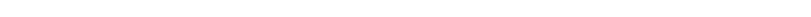<table style="width:1000px; text-align:center;">
<tr style="color:white;">
<td style="background:">41.5%</td>
<td style="background:"><strong>58.5%</strong></td>
</tr>
<tr>
<td></td>
<td></td>
</tr>
</table>
